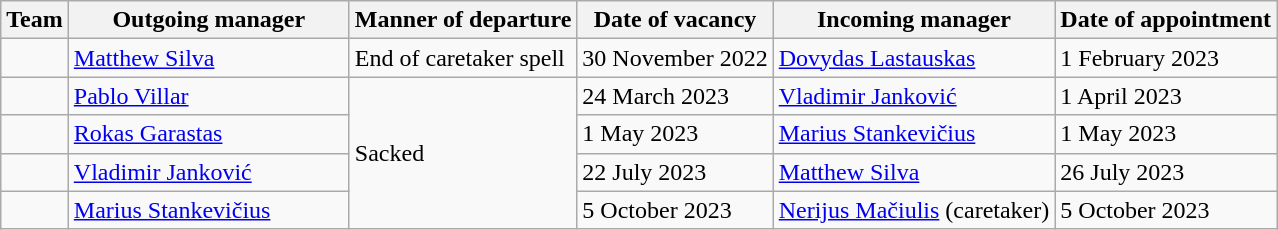<table class="wikitable sortable">
<tr>
<th>Team</th>
<th style="width:180px;">Outgoing manager</th>
<th>Manner of departure</th>
<th>Date of vacancy</th>
<th>Incoming manager</th>
<th>Date of appointment</th>
</tr>
<tr>
<td></td>
<td> <a href='#'>Matthew Silva</a></td>
<td>End of caretaker spell</td>
<td>30 November 2022</td>
<td> <a href='#'>Dovydas Lastauskas</a></td>
<td>1 February 2023</td>
</tr>
<tr>
<td></td>
<td> <a href='#'>Pablo Villar</a></td>
<td rowspan="4">Sacked</td>
<td>24 March 2023</td>
<td> <a href='#'>Vladimir Janković</a></td>
<td>1 April 2023</td>
</tr>
<tr>
<td></td>
<td> <a href='#'>Rokas Garastas</a></td>
<td>1 May 2023</td>
<td> <a href='#'>Marius Stankevičius</a></td>
<td>1 May 2023</td>
</tr>
<tr>
<td></td>
<td> <a href='#'>Vladimir Janković</a></td>
<td>22 July 2023</td>
<td> <a href='#'>Matthew Silva</a></td>
<td>26 July 2023</td>
</tr>
<tr>
<td></td>
<td> <a href='#'>Marius Stankevičius</a></td>
<td>5 October 2023</td>
<td> <a href='#'>Nerijus Mačiulis</a> (caretaker)</td>
<td>5 October 2023</td>
</tr>
</table>
